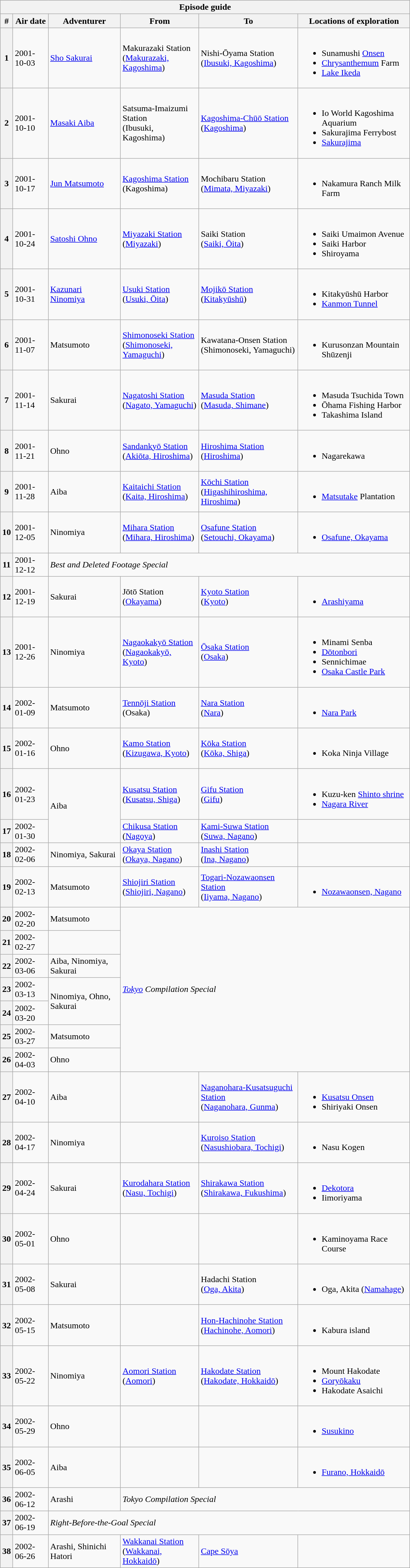<table class="wikitable collapsible collapsed" style="clear:none; padding:0 auto; width:60%; margin:auto align:left;">
<tr>
<th colspan=6>Episode guide</th>
</tr>
<tr>
<th>#</th>
<th>Air date</th>
<th>Adventurer</th>
<th>From</th>
<th>To</th>
<th>Locations of exploration</th>
</tr>
<tr>
<th>1</th>
<td>2001-10-03</td>
<td><a href='#'>Sho Sakurai</a></td>
<td>Makurazaki Station<br>(<a href='#'>Makurazaki, Kagoshima</a>)</td>
<td>Nishi-Ōyama Station<br>(<a href='#'>Ibusuki, Kagoshima</a>)</td>
<td><br><ul><li>Sunamushi <a href='#'>Onsen</a></li><li><a href='#'>Chrysanthemum</a> Farm</li><li><a href='#'>Lake Ikeda</a></li></ul></td>
</tr>
<tr>
<th>2</th>
<td>2001-10-10</td>
<td><a href='#'>Masaki Aiba</a></td>
<td>Satsuma-Imaizumi Station<br>(Ibusuki, Kagoshima)</td>
<td><a href='#'>Kagoshima-Chūō Station</a><br>(<a href='#'>Kagoshima</a>)</td>
<td><br><ul><li>Io World Kagoshima Aquarium</li><li>Sakurajima Ferrybost</li><li><a href='#'>Sakurajima</a></li></ul></td>
</tr>
<tr>
<th>3</th>
<td>2001-10-17</td>
<td><a href='#'>Jun Matsumoto</a></td>
<td><a href='#'>Kagoshima Station</a><br>(Kagoshima)</td>
<td>Mochibaru Station<br>(<a href='#'>Mimata, Miyazaki</a>)</td>
<td><br><ul><li>Nakamura Ranch Milk Farm</li></ul></td>
</tr>
<tr>
<th>4</th>
<td>2001-10-24</td>
<td><a href='#'>Satoshi Ohno</a></td>
<td><a href='#'>Miyazaki Station</a><br>(<a href='#'>Miyazaki</a>)</td>
<td>Saiki Station<br>(<a href='#'>Saiki, Ōita</a>)</td>
<td><br><ul><li>Saiki Umaimon Avenue</li><li>Saiki Harbor</li><li>Shiroyama</li></ul></td>
</tr>
<tr>
<th>5</th>
<td>2001-10-31</td>
<td><a href='#'>Kazunari Ninomiya</a></td>
<td><a href='#'>Usuki Station</a><br>(<a href='#'>Usuki, Ōita</a>)</td>
<td><a href='#'>Mojikō Station</a><br>(<a href='#'>Kitakyūshū</a>)</td>
<td><br><ul><li>Kitakyūshū Harbor</li><li><a href='#'>Kanmon Tunnel</a></li></ul></td>
</tr>
<tr>
<th>6</th>
<td>2001-11-07</td>
<td>Matsumoto</td>
<td><a href='#'>Shimonoseki Station</a><br>(<a href='#'>Shimonoseki, Yamaguchi</a>)</td>
<td>Kawatana-Onsen Station<br>(Shimonoseki, Yamaguchi)</td>
<td><br><ul><li>Kurusonzan Mountain Shūzenji</li></ul></td>
</tr>
<tr>
<th>7</th>
<td>2001-11-14</td>
<td>Sakurai</td>
<td><a href='#'>Nagatoshi Station</a><br>(<a href='#'>Nagato, Yamaguchi</a>)</td>
<td><a href='#'>Masuda Station</a><br>(<a href='#'>Masuda, Shimane</a>)</td>
<td><br><ul><li>Masuda Tsuchida Town</li><li>Ōhama Fishing Harbor</li><li>Takashima Island</li></ul></td>
</tr>
<tr>
<th>8</th>
<td>2001-11-21</td>
<td>Ohno</td>
<td><a href='#'>Sandankyō Station</a><br>(<a href='#'>Akiōta, Hiroshima</a>)</td>
<td><a href='#'>Hiroshima Station</a><br>(<a href='#'>Hiroshima</a>)</td>
<td><br><ul><li>Nagarekawa</li></ul></td>
</tr>
<tr>
<th>9</th>
<td>2001-11-28</td>
<td>Aiba</td>
<td><a href='#'>Kaitaichi Station</a><br>(<a href='#'>Kaita, Hiroshima</a>)</td>
<td><a href='#'>Kōchi Station</a><br>(<a href='#'>Higashihiroshima, Hiroshima</a>)</td>
<td><br><ul><li><a href='#'>Matsutake</a> Plantation</li></ul></td>
</tr>
<tr>
<th>10</th>
<td>2001-12-05</td>
<td>Ninomiya</td>
<td><a href='#'>Mihara Station</a><br>(<a href='#'>Mihara, Hiroshima</a>)</td>
<td><a href='#'>Osafune Station</a><br>(<a href='#'>Setouchi, Okayama</a>)</td>
<td><br><ul><li><a href='#'>Osafune, Okayama</a></li></ul></td>
</tr>
<tr>
<th>11</th>
<td>2001-12-12</td>
<td colspan="4"><em>Best and Deleted Footage Special</em></td>
</tr>
<tr>
<th>12</th>
<td>2001-12-19</td>
<td>Sakurai</td>
<td>Jōtō Station<br>(<a href='#'>Okayama</a>)</td>
<td><a href='#'>Kyoto Station</a><br>(<a href='#'>Kyoto</a>)</td>
<td><br><ul><li><a href='#'>Arashiyama</a></li></ul></td>
</tr>
<tr>
<th>13</th>
<td>2001-12-26</td>
<td>Ninomiya</td>
<td><a href='#'>Nagaokakyō Station</a><br>(<a href='#'>Nagaokakyō, Kyoto</a>)</td>
<td><a href='#'>Ōsaka Station</a><br>(<a href='#'>Osaka</a>)</td>
<td><br><ul><li>Minami Senba</li><li><a href='#'>Dōtonbori</a></li><li>Sennichimae</li><li><a href='#'>Osaka Castle Park</a></li></ul></td>
</tr>
<tr>
<th>14</th>
<td>2002-01-09</td>
<td>Matsumoto</td>
<td><a href='#'>Tennōji Station</a><br>(Osaka)</td>
<td><a href='#'>Nara Station</a><br>(<a href='#'>Nara</a>)</td>
<td><br><ul><li><a href='#'>Nara Park</a></li></ul></td>
</tr>
<tr>
<th>15</th>
<td>2002-01-16</td>
<td>Ohno</td>
<td><a href='#'>Kamo Station</a><br>(<a href='#'>Kizugawa, Kyoto</a>)</td>
<td><a href='#'>Kōka Station</a><br>(<a href='#'>Kōka, Shiga</a>)</td>
<td><br><ul><li>Koka Ninja Village</li></ul></td>
</tr>
<tr>
<th>16</th>
<td>2002-01-23</td>
<td rowspan="2">Aiba</td>
<td><a href='#'>Kusatsu Station</a><br>(<a href='#'>Kusatsu, Shiga</a>)</td>
<td><a href='#'>Gifu Station</a><br>(<a href='#'>Gifu</a>)</td>
<td><br><ul><li>Kuzu-ken <a href='#'>Shinto shrine</a></li><li><a href='#'>Nagara River</a></li></ul></td>
</tr>
<tr>
<th>17</th>
<td>2002-01-30</td>
<td><a href='#'>Chikusa Station</a><br>(<a href='#'>Nagoya</a>)</td>
<td><a href='#'>Kami-Suwa Station</a><br>(<a href='#'>Suwa, Nagano</a>)</td>
<td></td>
</tr>
<tr>
<th>18</th>
<td>2002-02-06</td>
<td>Ninomiya, Sakurai</td>
<td><a href='#'>Okaya Station</a><br>(<a href='#'>Okaya, Nagano</a>)</td>
<td><a href='#'>Inashi Station</a><br>(<a href='#'>Ina, Nagano</a>)</td>
<td></td>
</tr>
<tr>
<th>19</th>
<td>2002-02-13</td>
<td>Matsumoto</td>
<td><a href='#'>Shiojiri Station</a><br>(<a href='#'>Shiojiri, Nagano</a>)</td>
<td><a href='#'>Togari-Nozawaonsen Station</a><br>(<a href='#'>Iiyama, Nagano</a>)</td>
<td><br><ul><li><a href='#'>Nozawaonsen, Nagano</a></li></ul></td>
</tr>
<tr>
<th>20</th>
<td>2002-02-20</td>
<td>Matsumoto</td>
<td colspan="4" rowspan="7"><em><a href='#'>Tokyo</a> Compilation Special</em></td>
</tr>
<tr>
<th>21</th>
<td>2002-02-27</td>
</tr>
<tr>
<th>22</th>
<td>2002-03-06</td>
<td>Aiba, Ninomiya, Sakurai</td>
</tr>
<tr>
<th>23</th>
<td>2002-03-13</td>
<td rowspan="2">Ninomiya, Ohno, Sakurai</td>
</tr>
<tr>
<th>24</th>
<td>2002-03-20</td>
</tr>
<tr>
<th>25</th>
<td>2002-03-27</td>
<td>Matsumoto</td>
</tr>
<tr>
<th>26</th>
<td>2002-04-03</td>
<td>Ohno</td>
</tr>
<tr>
<th>27</th>
<td>2002-04-10</td>
<td>Aiba</td>
<td></td>
<td><a href='#'>Naganohara-Kusatsuguchi Station</a><br>(<a href='#'>Naganohara, Gunma</a>)</td>
<td><br><ul><li><a href='#'>Kusatsu Onsen</a></li><li>Shiriyaki Onsen</li></ul></td>
</tr>
<tr>
<th>28</th>
<td>2002-04-17</td>
<td>Ninomiya</td>
<td></td>
<td><a href='#'>Kuroiso Station</a><br>(<a href='#'>Nasushiobara, Tochigi</a>)</td>
<td><br><ul><li>Nasu Kogen</li></ul></td>
</tr>
<tr>
<th>29</th>
<td>2002-04-24</td>
<td>Sakurai</td>
<td><a href='#'>Kurodahara Station</a><br>(<a href='#'>Nasu, Tochigi</a>)</td>
<td><a href='#'>Shirakawa Station</a><br>(<a href='#'>Shirakawa, Fukushima</a>)</td>
<td><br><ul><li><a href='#'>Dekotora</a></li><li>Iimoriyama</li></ul></td>
</tr>
<tr>
<th>30</th>
<td>2002-05-01</td>
<td>Ohno</td>
<td></td>
<td></td>
<td><br><ul><li>Kaminoyama Race Course</li></ul></td>
</tr>
<tr>
<th>31</th>
<td>2002-05-08</td>
<td>Sakurai</td>
<td></td>
<td>Hadachi Station<br>(<a href='#'>Oga, Akita</a>)</td>
<td><br><ul><li>Oga, Akita (<a href='#'>Namahage</a>)</li></ul></td>
</tr>
<tr>
<th>32</th>
<td>2002-05-15</td>
<td>Matsumoto</td>
<td></td>
<td><a href='#'>Hon-Hachinohe Station</a><br>(<a href='#'>Hachinohe, Aomori</a>)</td>
<td><br><ul><li>Kabura island</li></ul></td>
</tr>
<tr>
<th>33</th>
<td>2002-05-22</td>
<td>Ninomiya</td>
<td><a href='#'>Aomori Station</a><br>(<a href='#'>Aomori</a>)</td>
<td><a href='#'>Hakodate Station</a><br>(<a href='#'>Hakodate, Hokkaidō</a>)</td>
<td><br><ul><li>Mount Hakodate</li><li><a href='#'>Goryōkaku</a></li><li>Hakodate Asaichi</li></ul></td>
</tr>
<tr>
<th>34</th>
<td>2002-05-29</td>
<td>Ohno</td>
<td></td>
<td></td>
<td><br><ul><li><a href='#'>Susukino</a></li></ul></td>
</tr>
<tr>
<th>35</th>
<td>2002-06-05</td>
<td>Aiba</td>
<td></td>
<td></td>
<td><br><ul><li><a href='#'>Furano, Hokkaidō</a></li></ul></td>
</tr>
<tr>
<th>36</th>
<td>2002-06-12</td>
<td>Arashi</td>
<td colspan="4"><em>Tokyo Compilation Special</em></td>
</tr>
<tr>
<th>37</th>
<td>2002-06-19</td>
<td colspan="4"><em>Right-Before-the-Goal Special</em></td>
</tr>
<tr>
<th>38</th>
<td>2002-06-26</td>
<td>Arashi, Shinichi Hatori</td>
<td><a href='#'>Wakkanai Station</a><br>(<a href='#'>Wakkanai, Hokkaidō</a>)</td>
<td><a href='#'>Cape Sōya</a></td>
<td></td>
</tr>
</table>
